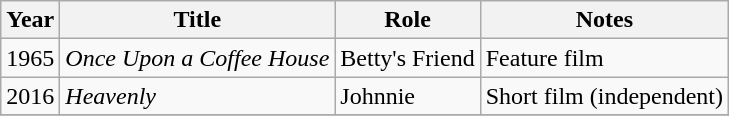<table class="wikitable">
<tr>
<th>Year</th>
<th>Title</th>
<th>Role</th>
<th>Notes</th>
</tr>
<tr>
<td>1965</td>
<td><em>Once Upon a Coffee House</em></td>
<td>Betty's Friend</td>
<td>Feature film</td>
</tr>
<tr>
<td>2016</td>
<td><em>Heavenly</em></td>
<td>Johnnie</td>
<td>Short film (independent)</td>
</tr>
<tr>
</tr>
</table>
